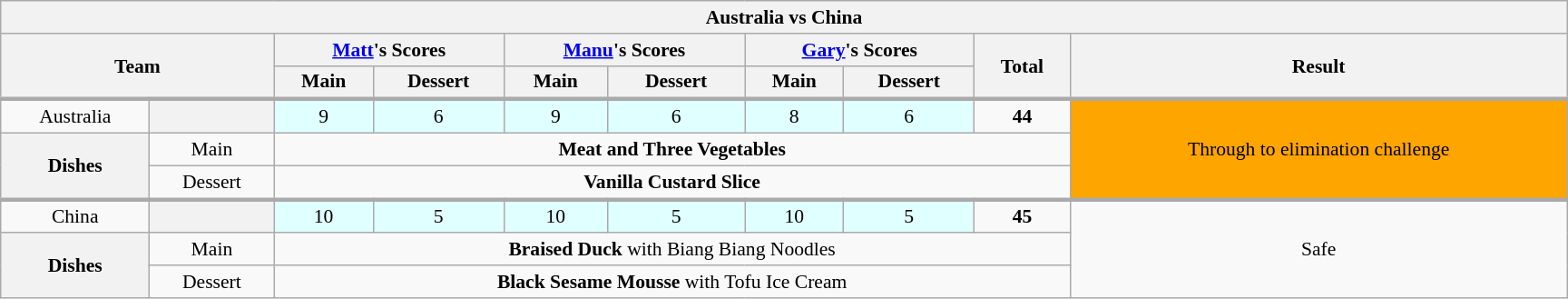<table class="wikitable plainrowheaders" style="text-align:center; font-size:90%; width:80em;">
<tr>
<th colspan="16" >Australia vs China</th>
</tr>
<tr>
<th rowspan="2" colspan="2">Team</th>
<th scope="col" colspan="2"><a href='#'>Matt</a>'s Scores</th>
<th scope="col" colspan="2"><a href='#'>Manu</a>'s Scores</th>
<th scope="col" colspan="2"><a href='#'>Gary</a>'s Scores</th>
<th scope="col" rowspan="2">Total<br><small></small></th>
<th scope="col" rowspan="2">Result</th>
</tr>
<tr>
<th scope="col">Main</th>
<th scope="col">Dessert</th>
<th scope="col">Main</th>
<th scope="col">Dessert</th>
<th scope="col">Main</th>
<th scope="col">Dessert</th>
</tr>
<tr style="border-top:3px solid #aaa;">
<td>Australia</td>
<th style="text-align:centre"></th>
<td bgcolor="#e0ffff">9</td>
<td bgcolor="#e0ffff">6</td>
<td bgcolor="#e0ffff">9</td>
<td bgcolor="#e0ffff">6</td>
<td bgcolor="#e0ffff">8</td>
<td bgcolor="#e0ffff">6</td>
<td><strong>44</strong></td>
<td style="background:orange" rowspan="3">Through to elimination challenge</td>
</tr>
<tr>
<th rowspan="2">Dishes</th>
<td>Main</td>
<td colspan="7"><strong>Meat and Three Vegetables</strong></td>
</tr>
<tr>
<td>Dessert</td>
<td colspan="7"><strong>Vanilla Custard Slice</strong></td>
</tr>
<tr style="border-top:3px solid #aaa;">
<td>China</td>
<th style="text-align:centre"></th>
<td bgcolor="#e0ffff">10</td>
<td bgcolor="#e0ffff">5</td>
<td bgcolor="#e0ffff">10</td>
<td bgcolor="#e0ffff">5</td>
<td bgcolor="#e0ffff">10</td>
<td bgcolor="#e0ffff">5</td>
<td><strong>45</strong></td>
<td rowspan="3">Safe</td>
</tr>
<tr>
<th rowspan="2">Dishes</th>
<td>Main</td>
<td colspan="7"><strong>Braised Duck</strong> with Biang Biang Noodles</td>
</tr>
<tr>
<td>Dessert</td>
<td colspan="7"><strong>Black Sesame Mousse</strong> with Tofu Ice Cream</td>
</tr>
</table>
